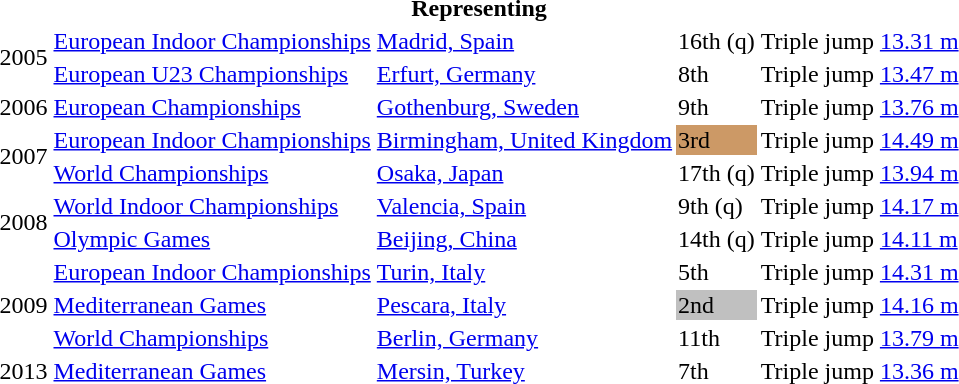<table>
<tr>
<th colspan="6">Representing </th>
</tr>
<tr>
<td rowspan=2>2005</td>
<td><a href='#'>European Indoor Championships</a></td>
<td><a href='#'>Madrid, Spain</a></td>
<td>16th (q)</td>
<td>Triple jump</td>
<td><a href='#'>13.31 m</a></td>
</tr>
<tr>
<td><a href='#'>European U23 Championships</a></td>
<td><a href='#'>Erfurt, Germany</a></td>
<td>8th</td>
<td>Triple jump</td>
<td><a href='#'>13.47 m</a></td>
</tr>
<tr>
<td>2006</td>
<td><a href='#'>European Championships</a></td>
<td><a href='#'>Gothenburg, Sweden</a></td>
<td>9th</td>
<td>Triple jump</td>
<td><a href='#'>13.76 m</a></td>
</tr>
<tr>
<td rowspan=2>2007</td>
<td><a href='#'>European Indoor Championships</a></td>
<td><a href='#'>Birmingham, United Kingdom</a></td>
<td bgcolor=cc9966>3rd</td>
<td>Triple jump</td>
<td><a href='#'>14.49 m</a></td>
</tr>
<tr>
<td><a href='#'>World Championships</a></td>
<td><a href='#'>Osaka, Japan</a></td>
<td>17th (q)</td>
<td>Triple jump</td>
<td><a href='#'>13.94 m</a></td>
</tr>
<tr>
<td rowspan=2>2008</td>
<td><a href='#'>World Indoor Championships</a></td>
<td><a href='#'>Valencia, Spain</a></td>
<td>9th (q)</td>
<td>Triple jump</td>
<td><a href='#'>14.17 m</a></td>
</tr>
<tr>
<td><a href='#'>Olympic Games</a></td>
<td><a href='#'>Beijing, China</a></td>
<td>14th (q)</td>
<td>Triple jump</td>
<td><a href='#'>14.11 m</a></td>
</tr>
<tr>
<td rowspan=3>2009</td>
<td><a href='#'>European Indoor Championships</a></td>
<td><a href='#'>Turin, Italy</a></td>
<td>5th</td>
<td>Triple jump</td>
<td><a href='#'>14.31 m</a></td>
</tr>
<tr>
<td><a href='#'>Mediterranean Games</a></td>
<td><a href='#'>Pescara, Italy</a></td>
<td bgcolor=silver>2nd</td>
<td>Triple jump</td>
<td><a href='#'>14.16 m</a></td>
</tr>
<tr>
<td><a href='#'>World Championships</a></td>
<td><a href='#'>Berlin, Germany</a></td>
<td>11th</td>
<td>Triple jump</td>
<td><a href='#'>13.79 m</a></td>
</tr>
<tr>
<td>2013</td>
<td><a href='#'>Mediterranean Games</a></td>
<td><a href='#'>Mersin, Turkey</a></td>
<td>7th</td>
<td>Triple jump</td>
<td><a href='#'>13.36 m</a></td>
</tr>
</table>
